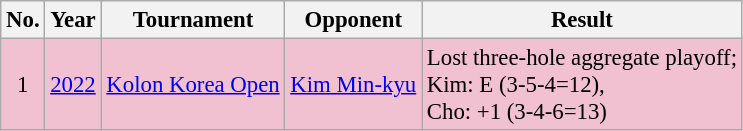<table class="wikitable" style="font-size:95%;">
<tr>
<th>No.</th>
<th>Year</th>
<th>Tournament</th>
<th>Opponent</th>
<th>Result</th>
</tr>
<tr style="background:#F2C1D1;">
<td align=center>1</td>
<td><a href='#'>2022</a></td>
<td><a href='#'>Kolon Korea Open</a></td>
<td> <a href='#'>Kim Min-kyu</a></td>
<td>Lost three-hole aggregate playoff;<br>Kim: E (3-5-4=12),<br>Cho: +1 (3-4-6=13)</td>
</tr>
</table>
